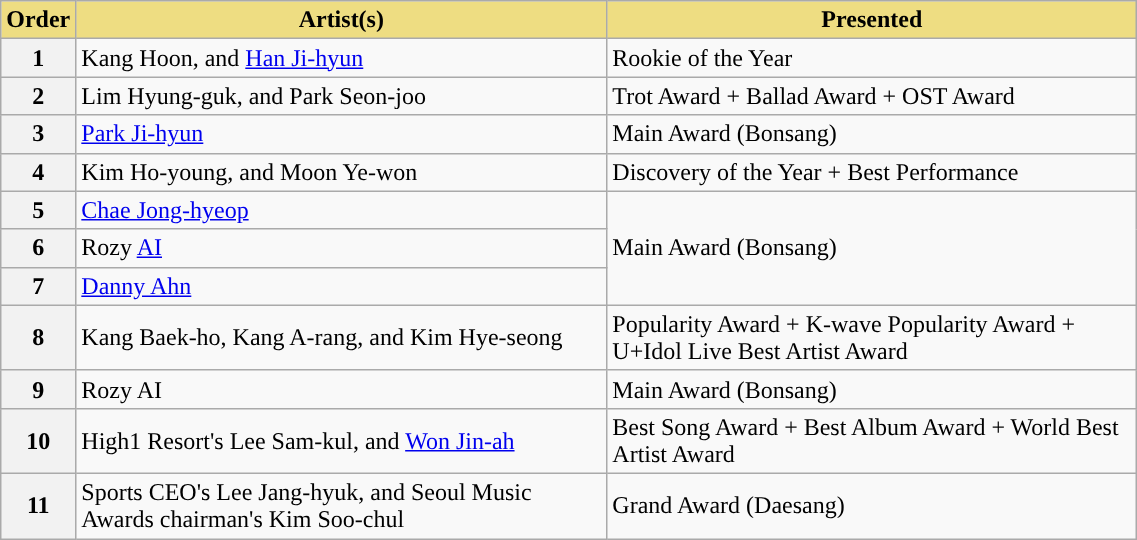<table class="wikitable plainrowheaders" style="width:60%">
<tr>
<th scope="col" style="background:#EEDD82; width:2%">Order</th>
<th scope="col" style="background:#EEDD82">Artist(s)</th>
<th scope="col" style="background:#EEDD82">Presented</th>
</tr>
<tr>
<th scope="row">1</th>
<td>Kang Hoon, and <a href='#'>Han Ji-hyun</a></td>
<td>Rookie of the Year</td>
</tr>
<tr>
<th scope="row">2</th>
<td>Lim Hyung-guk, and Park Seon-joo</td>
<td>Trot Award + Ballad Award + OST Award</td>
</tr>
<tr>
<th scope="row">3</th>
<td><a href='#'>Park Ji-hyun</a></td>
<td>Main Award (Bonsang)</td>
</tr>
<tr>
<th scope="row">4</th>
<td>Kim Ho-young, and Moon Ye-won</td>
<td>Discovery of the Year + Best Performance</td>
</tr>
<tr>
<th scope="row">5</th>
<td><a href='#'>Chae Jong-hyeop</a></td>
<td rowspan="3">Main Award (Bonsang)</td>
</tr>
<tr>
<th scope="row">6</th>
<td>Rozy <a href='#'>AI</a></td>
</tr>
<tr>
<th scope="row">7</th>
<td><a href='#'>Danny Ahn</a></td>
</tr>
<tr>
<th scope="row">8</th>
<td>Kang Baek-ho, Kang A-rang, and Kim Hye-seong</td>
<td>Popularity Award + K-wave Popularity Award + U+Idol Live Best Artist Award</td>
</tr>
<tr>
<th scope="row">9</th>
<td>Rozy AI</td>
<td>Main Award (Bonsang)</td>
</tr>
<tr>
<th scope="row">10</th>
<td>High1 Resort's Lee Sam-kul, and <a href='#'>Won Jin-ah</a></td>
<td>Best Song Award + Best Album Award + World Best Artist Award</td>
</tr>
<tr>
<th scope="row">11</th>
<td>Sports CEO's Lee Jang-hyuk, and Seoul Music Awards chairman's Kim Soo-chul</td>
<td>Grand Award (Daesang)</td>
</tr>
</table>
